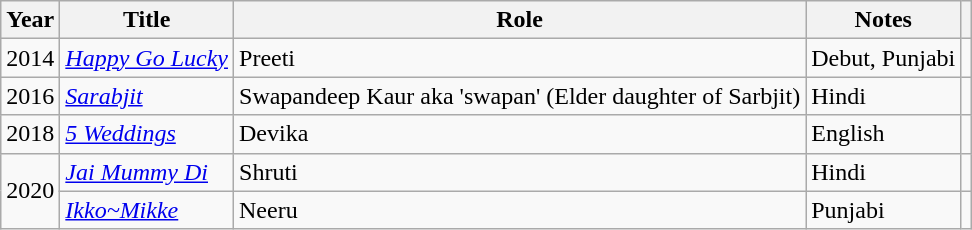<table class="wikitable sortable plainrowheaders">
<tr>
<th scope="col">Year</th>
<th scope="col">Title</th>
<th scope="col">Role</th>
<th scope="col">Notes</th>
<th scope="col"></th>
</tr>
<tr>
<td>2014</td>
<td><em><a href='#'>Happy Go Lucky</a></em></td>
<td>Preeti</td>
<td>Debut, Punjabi</td>
<td></td>
</tr>
<tr>
<td>2016</td>
<td><em><a href='#'>Sarabjit</a></em></td>
<td>Swapandeep Kaur aka 'swapan' (Elder daughter of Sarbjit)</td>
<td>Hindi</td>
<td></td>
</tr>
<tr>
<td>2018</td>
<td><em><a href='#'>5 Weddings</a></em></td>
<td>Devika</td>
<td>English</td>
<td></td>
</tr>
<tr>
<td rowspan=2>2020</td>
<td><em><a href='#'>Jai Mummy Di</a></em></td>
<td>Shruti</td>
<td>Hindi</td>
<td></td>
</tr>
<tr>
<td><em><a href='#'>Ikko~Mikke</a></em></td>
<td>Neeru</td>
<td>Punjabi</td>
<td></td>
</tr>
</table>
